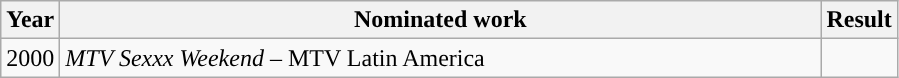<table class="wikitable sortable plainrowheaders" style="margin-right: 0;">
<tr>
<th width="30”">Year</th>
<th width="500">Nominated work</th>
<th width="30">Result</th>
</tr>
<tr>
<td scope="row">2000</td>
<td><em>MTV Sexxx Weekend</em> – MTV Latin America</td>
<td></td>
</tr>
</table>
